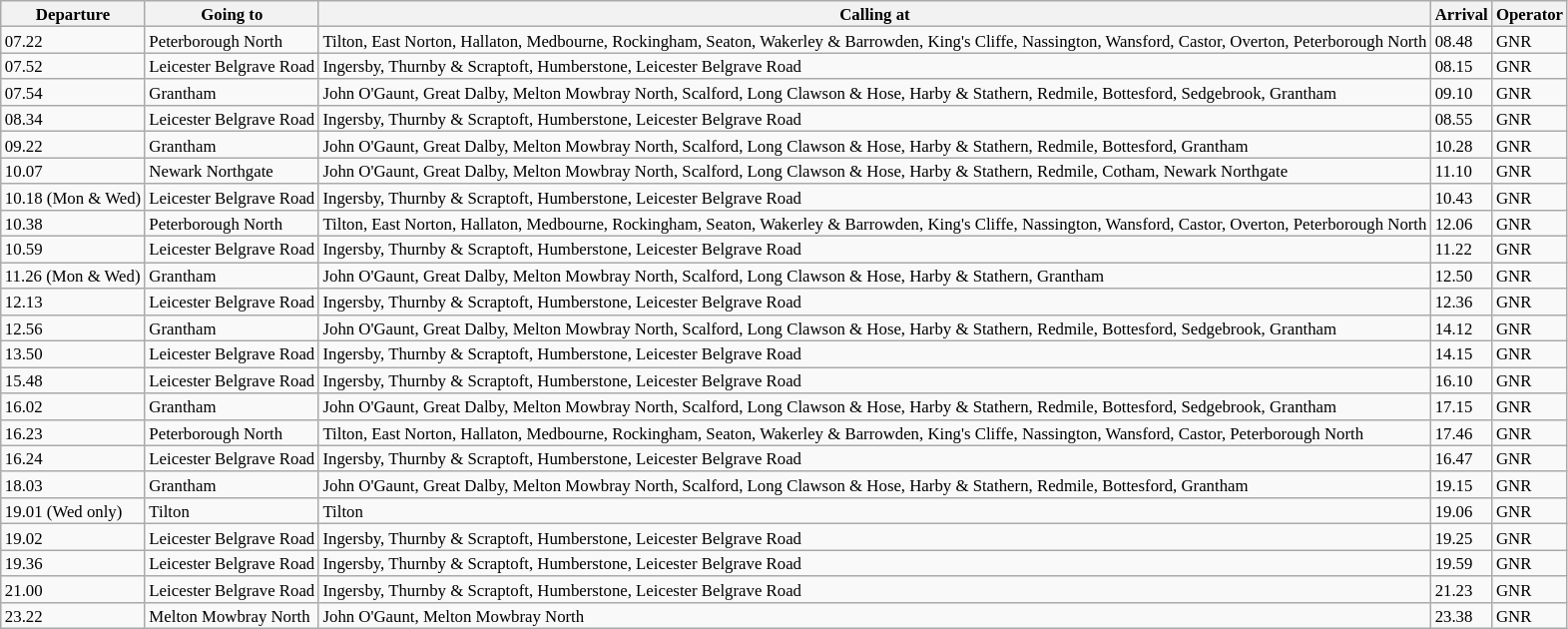<table class="wikitable" style="font-size:70%;">
<tr>
<th>Departure</th>
<th>Going to</th>
<th>Calling at</th>
<th>Arrival</th>
<th>Operator</th>
</tr>
<tr>
<td>07.22</td>
<td>Peterborough North</td>
<td>Tilton, East Norton, Hallaton, Medbourne, Rockingham, Seaton, Wakerley & Barrowden, King's Cliffe, Nassington, Wansford, Castor, Overton, Peterborough North</td>
<td>08.48</td>
<td>GNR</td>
</tr>
<tr>
<td>07.52</td>
<td>Leicester Belgrave Road</td>
<td>Ingersby, Thurnby & Scraptoft, Humberstone, Leicester Belgrave Road</td>
<td>08.15</td>
<td>GNR</td>
</tr>
<tr>
<td>07.54</td>
<td>Grantham</td>
<td>John O'Gaunt, Great Dalby, Melton Mowbray North, Scalford, Long Clawson & Hose, Harby & Stathern, Redmile, Bottesford, Sedgebrook, Grantham</td>
<td>09.10</td>
<td>GNR</td>
</tr>
<tr>
<td>08.34</td>
<td>Leicester Belgrave Road</td>
<td>Ingersby, Thurnby & Scraptoft, Humberstone, Leicester Belgrave Road</td>
<td>08.55</td>
<td>GNR</td>
</tr>
<tr>
<td>09.22</td>
<td>Grantham</td>
<td>John O'Gaunt, Great Dalby, Melton Mowbray North, Scalford, Long Clawson & Hose, Harby & Stathern, Redmile, Bottesford, Grantham</td>
<td>10.28</td>
<td>GNR</td>
</tr>
<tr>
<td>10.07</td>
<td>Newark Northgate</td>
<td>John O'Gaunt, Great Dalby, Melton Mowbray North, Scalford, Long Clawson & Hose, Harby & Stathern, Redmile, Cotham, Newark Northgate</td>
<td>11.10</td>
<td>GNR</td>
</tr>
<tr>
<td>10.18 (Mon & Wed)</td>
<td>Leicester Belgrave Road</td>
<td>Ingersby, Thurnby & Scraptoft, Humberstone, Leicester Belgrave Road</td>
<td>10.43</td>
<td>GNR</td>
</tr>
<tr>
<td>10.38</td>
<td>Peterborough North</td>
<td>Tilton, East Norton, Hallaton, Medbourne, Rockingham, Seaton, Wakerley & Barrowden, King's Cliffe, Nassington, Wansford, Castor, Overton, Peterborough North</td>
<td>12.06</td>
<td>GNR</td>
</tr>
<tr>
<td>10.59</td>
<td>Leicester Belgrave Road</td>
<td>Ingersby, Thurnby & Scraptoft, Humberstone, Leicester Belgrave Road</td>
<td>11.22</td>
<td>GNR</td>
</tr>
<tr>
<td>11.26  (Mon & Wed)</td>
<td>Grantham</td>
<td>John O'Gaunt, Great Dalby, Melton Mowbray North, Scalford, Long Clawson & Hose, Harby & Stathern, Grantham</td>
<td>12.50</td>
<td>GNR</td>
</tr>
<tr>
<td>12.13</td>
<td>Leicester Belgrave Road</td>
<td>Ingersby, Thurnby & Scraptoft, Humberstone, Leicester Belgrave Road</td>
<td>12.36</td>
<td>GNR</td>
</tr>
<tr>
<td>12.56</td>
<td>Grantham</td>
<td>John O'Gaunt, Great Dalby, Melton Mowbray North, Scalford, Long Clawson & Hose, Harby & Stathern, Redmile, Bottesford, Sedgebrook, Grantham</td>
<td>14.12</td>
<td>GNR</td>
</tr>
<tr>
<td>13.50</td>
<td>Leicester Belgrave Road</td>
<td>Ingersby, Thurnby & Scraptoft, Humberstone, Leicester Belgrave Road</td>
<td>14.15</td>
<td>GNR</td>
</tr>
<tr>
<td>15.48</td>
<td>Leicester Belgrave Road</td>
<td>Ingersby, Thurnby & Scraptoft, Humberstone, Leicester Belgrave Road</td>
<td>16.10</td>
<td>GNR</td>
</tr>
<tr>
<td>16.02</td>
<td>Grantham</td>
<td>John O'Gaunt, Great Dalby, Melton Mowbray North, Scalford, Long Clawson & Hose, Harby & Stathern, Redmile, Bottesford, Sedgebrook, Grantham</td>
<td>17.15</td>
<td>GNR</td>
</tr>
<tr>
<td>16.23</td>
<td>Peterborough North</td>
<td>Tilton, East Norton, Hallaton, Medbourne, Rockingham, Seaton, Wakerley & Barrowden, King's Cliffe, Nassington, Wansford, Castor, Peterborough North</td>
<td>17.46</td>
<td>GNR</td>
</tr>
<tr>
<td>16.24</td>
<td>Leicester Belgrave Road</td>
<td>Ingersby, Thurnby & Scraptoft, Humberstone, Leicester Belgrave Road</td>
<td>16.47</td>
<td>GNR</td>
</tr>
<tr>
<td>18.03</td>
<td>Grantham</td>
<td>John O'Gaunt, Great Dalby, Melton Mowbray North, Scalford, Long Clawson & Hose, Harby & Stathern, Redmile, Bottesford, Grantham</td>
<td>19.15</td>
<td>GNR</td>
</tr>
<tr>
<td>19.01 (Wed only)</td>
<td>Tilton</td>
<td>Tilton</td>
<td>19.06</td>
<td>GNR</td>
</tr>
<tr>
<td>19.02</td>
<td>Leicester Belgrave Road</td>
<td>Ingersby, Thurnby & Scraptoft, Humberstone, Leicester Belgrave Road</td>
<td>19.25</td>
<td>GNR</td>
</tr>
<tr>
<td>19.36</td>
<td>Leicester Belgrave Road</td>
<td>Ingersby, Thurnby & Scraptoft, Humberstone, Leicester Belgrave Road</td>
<td>19.59</td>
<td>GNR</td>
</tr>
<tr>
<td>21.00</td>
<td>Leicester Belgrave Road</td>
<td>Ingersby, Thurnby & Scraptoft, Humberstone, Leicester Belgrave Road</td>
<td>21.23</td>
<td>GNR</td>
</tr>
<tr>
<td>23.22</td>
<td>Melton Mowbray North</td>
<td>John O'Gaunt, Melton Mowbray North</td>
<td>23.38</td>
<td>GNR</td>
</tr>
</table>
